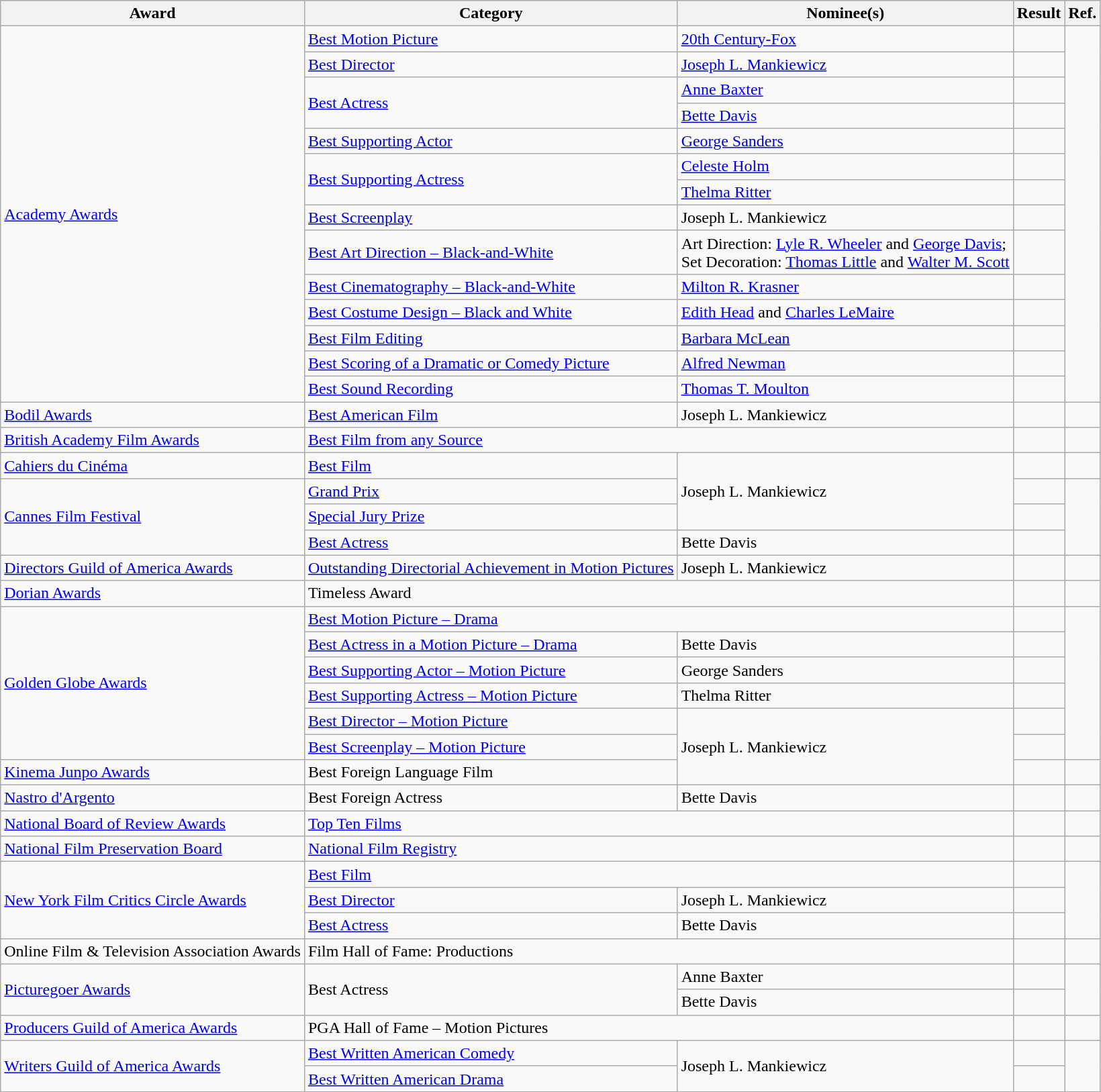<table class="wikitable plainrowheaders">
<tr>
<th>Award</th>
<th>Category</th>
<th>Nominee(s)</th>
<th>Result</th>
<th>Ref.</th>
</tr>
<tr>
<td rowspan="14"><a href='#'>Academy Awards</a></td>
<td><a href='#'>Best Motion Picture</a></td>
<td><a href='#'>20th Century-Fox</a></td>
<td></td>
<td align="center" rowspan="14"></td>
</tr>
<tr>
<td><a href='#'>Best Director</a></td>
<td><a href='#'>Joseph L. Mankiewicz</a></td>
<td></td>
</tr>
<tr>
<td rowspan="2"><a href='#'>Best Actress</a></td>
<td><a href='#'>Anne Baxter</a></td>
<td></td>
</tr>
<tr>
<td><a href='#'>Bette Davis</a></td>
<td></td>
</tr>
<tr>
<td><a href='#'>Best Supporting Actor</a></td>
<td><a href='#'>George Sanders</a></td>
<td></td>
</tr>
<tr>
<td rowspan="2"><a href='#'>Best Supporting Actress</a></td>
<td><a href='#'>Celeste Holm</a></td>
<td></td>
</tr>
<tr>
<td><a href='#'>Thelma Ritter</a></td>
<td></td>
</tr>
<tr>
<td><a href='#'>Best Screenplay</a></td>
<td>Joseph L. Mankiewicz</td>
<td></td>
</tr>
<tr>
<td><a href='#'>Best Art Direction – Black-and-White</a></td>
<td>Art Direction: <a href='#'>Lyle R. Wheeler</a> and <a href='#'>George Davis</a>; <br> Set Decoration: <a href='#'>Thomas Little</a> and <a href='#'>Walter M. Scott</a></td>
<td></td>
</tr>
<tr>
<td><a href='#'>Best Cinematography – Black-and-White</a></td>
<td><a href='#'>Milton R. Krasner</a></td>
<td></td>
</tr>
<tr>
<td><a href='#'>Best Costume Design – Black and White</a></td>
<td><a href='#'>Edith Head</a> and <a href='#'>Charles LeMaire</a></td>
<td></td>
</tr>
<tr>
<td><a href='#'>Best Film Editing</a></td>
<td><a href='#'>Barbara McLean</a></td>
<td></td>
</tr>
<tr>
<td><a href='#'>Best Scoring of a Dramatic or Comedy Picture</a></td>
<td><a href='#'>Alfred Newman</a></td>
<td></td>
</tr>
<tr>
<td><a href='#'>Best Sound Recording</a></td>
<td><a href='#'>Thomas T. Moulton</a></td>
<td></td>
</tr>
<tr>
<td><a href='#'>Bodil Awards</a></td>
<td><a href='#'>Best American Film</a></td>
<td>Joseph L. Mankiewicz</td>
<td></td>
<td align="center"></td>
</tr>
<tr>
<td><a href='#'>British Academy Film Awards</a></td>
<td colspan="2"><a href='#'>Best Film from any Source</a></td>
<td></td>
<td align="center"></td>
</tr>
<tr>
<td><a href='#'>Cahiers du Cinéma</a></td>
<td><a href='#'>Best Film</a></td>
<td rowspan="3">Joseph L. Mankiewicz</td>
<td></td>
<td align="center"></td>
</tr>
<tr>
<td rowspan="3"><a href='#'>Cannes Film Festival</a></td>
<td><a href='#'>Grand Prix</a></td>
<td></td>
<td align="center" rowspan="3"></td>
</tr>
<tr>
<td><a href='#'>Special Jury Prize</a></td>
<td></td>
</tr>
<tr>
<td><a href='#'>Best Actress</a></td>
<td>Bette Davis</td>
<td></td>
</tr>
<tr>
<td><a href='#'>Directors Guild of America Awards</a></td>
<td><a href='#'>Outstanding Directorial Achievement in Motion Pictures</a></td>
<td>Joseph L. Mankiewicz</td>
<td></td>
<td align="center"></td>
</tr>
<tr>
<td><a href='#'>Dorian Awards</a></td>
<td colspan="2">Timeless Award</td>
<td></td>
<td align="center"></td>
</tr>
<tr>
<td rowspan="6"><a href='#'>Golden Globe Awards</a></td>
<td colspan="2"><a href='#'>Best Motion Picture – Drama</a></td>
<td></td>
<td align="center" rowspan="6"></td>
</tr>
<tr>
<td><a href='#'>Best Actress in a Motion Picture – Drama</a></td>
<td>Bette Davis</td>
<td></td>
</tr>
<tr>
<td><a href='#'>Best Supporting Actor – Motion Picture</a></td>
<td>George Sanders</td>
<td></td>
</tr>
<tr>
<td><a href='#'>Best Supporting Actress – Motion Picture</a></td>
<td>Thelma Ritter</td>
<td></td>
</tr>
<tr>
<td><a href='#'>Best Director – Motion Picture</a></td>
<td rowspan="3">Joseph L. Mankiewicz</td>
<td></td>
</tr>
<tr>
<td><a href='#'>Best Screenplay – Motion Picture</a></td>
<td></td>
</tr>
<tr>
<td><a href='#'>Kinema Junpo Awards</a></td>
<td>Best Foreign Language Film</td>
<td></td>
<td align="center"></td>
</tr>
<tr>
<td><a href='#'>Nastro d'Argento</a></td>
<td>Best Foreign Actress</td>
<td>Bette Davis</td>
<td></td>
<td align="center"></td>
</tr>
<tr>
<td><a href='#'>National Board of Review Awards</a></td>
<td colspan="2"><a href='#'>Top Ten Films</a></td>
<td></td>
<td align="center"></td>
</tr>
<tr>
<td><a href='#'>National Film Preservation Board</a></td>
<td colspan="2"><a href='#'>National Film Registry</a></td>
<td></td>
<td align="center"></td>
</tr>
<tr>
<td rowspan="3"><a href='#'>New York Film Critics Circle Awards</a></td>
<td colspan="2"><a href='#'>Best Film</a></td>
<td></td>
<td align="center" rowspan="3"></td>
</tr>
<tr>
<td><a href='#'>Best Director</a></td>
<td>Joseph L. Mankiewicz</td>
<td></td>
</tr>
<tr>
<td><a href='#'>Best Actress</a></td>
<td>Bette Davis</td>
<td></td>
</tr>
<tr>
<td>Online Film & Television Association Awards</td>
<td colspan="2">Film Hall of Fame: Productions</td>
<td></td>
<td align="center"></td>
</tr>
<tr>
<td rowspan="2"><a href='#'>Picturegoer Awards</a></td>
<td rowspan="2">Best Actress</td>
<td>Anne Baxter</td>
<td></td>
<td align="center" rowspan="2"></td>
</tr>
<tr>
<td>Bette Davis</td>
<td></td>
</tr>
<tr>
<td><a href='#'>Producers Guild of America Awards</a></td>
<td colspan="2">PGA Hall of Fame – Motion Pictures</td>
<td></td>
<td align="center"></td>
</tr>
<tr>
<td rowspan="2"><a href='#'>Writers Guild of America Awards</a></td>
<td><a href='#'>Best Written American Comedy</a></td>
<td rowspan="2">Joseph L. Mankiewicz</td>
<td></td>
<td align="center" rowspan="2"></td>
</tr>
<tr>
<td><a href='#'>Best Written American Drama</a></td>
<td></td>
</tr>
</table>
